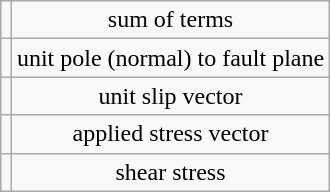<table class="wikitable" style="text-align: center; margin-left: auto; margin-right: auto;">
<tr>
<td></td>
<td>sum of terms</td>
</tr>
<tr>
<td></td>
<td>unit pole (normal) to fault plane</td>
</tr>
<tr>
<td></td>
<td>unit slip vector</td>
</tr>
<tr>
<td></td>
<td>applied stress vector</td>
</tr>
<tr>
<td></td>
<td>shear stress</td>
</tr>
</table>
